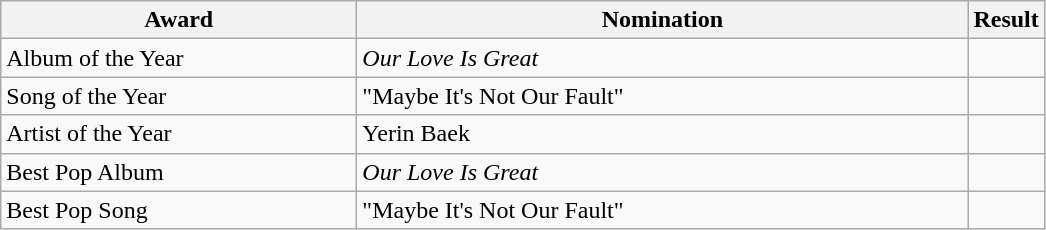<table class="wikitable">
<tr>
<th width="230">Award</th>
<th width="400">Nomination</th>
<th>Result</th>
</tr>
<tr>
<td>Album of the Year</td>
<td><em>Our Love Is Great</em></td>
<td></td>
</tr>
<tr>
<td>Song of the Year</td>
<td>"Maybe It's Not Our Fault"</td>
<td></td>
</tr>
<tr>
<td>Artist of the Year</td>
<td>Yerin Baek</td>
<td></td>
</tr>
<tr>
<td>Best Pop Album</td>
<td><em>Our Love Is Great</em></td>
<td></td>
</tr>
<tr>
<td>Best Pop Song</td>
<td>"Maybe It's Not Our Fault"</td>
<td></td>
</tr>
</table>
